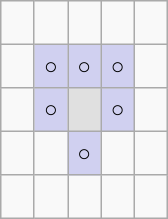<table class="wikitable" style="width:107px; font-size:95%;">
<tr style="text-align:center; height:29px;">
<td style="width:29px;"> </td>
<td style="width:29px;"> </td>
<td style="width:29px;"> </td>
<td style="width:29px;"> </td>
<td style="width:29px;"> </td>
</tr>
<tr style="text-align:center; height:29px;">
<td> </td>
<td style="background:#d0d0f0;">○</td>
<td style="background:#d0d0f0;">○</td>
<td style="background:#d0d0f0;">○</td>
<td> </td>
</tr>
<tr style="text-align:center; height:29px;">
<td> </td>
<td style="background:#d0d0f0;">○</td>
<td style="background:#e0e0e0;color:red;"></td>
<td style="background:#d0d0f0;">○</td>
<td> </td>
</tr>
<tr style="text-align:center; height:29px;">
<td> </td>
<td> </td>
<td style="background:#d0d0f0;">○</td>
<td> </td>
<td> </td>
</tr>
<tr style="text-align:center; height:29px;">
<td> </td>
<td> </td>
<td> </td>
<td> </td>
<td> </td>
</tr>
</table>
